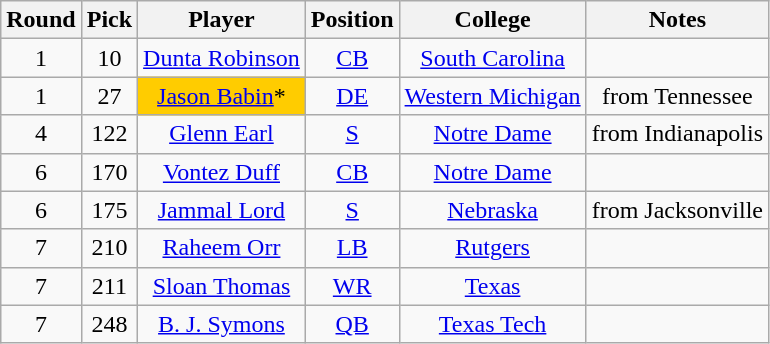<table class="wikitable" style="text-align:center">
<tr>
<th>Round</th>
<th>Pick</th>
<th>Player</th>
<th>Position</th>
<th>College</th>
<th>Notes</th>
</tr>
<tr>
<td>1</td>
<td>10</td>
<td><a href='#'>Dunta Robinson</a></td>
<td><a href='#'>CB</a></td>
<td><a href='#'>South Carolina</a></td>
<td></td>
</tr>
<tr>
<td>1</td>
<td>27</td>
<td style="background:#fc0;"><a href='#'>Jason Babin</a>*</td>
<td><a href='#'>DE</a></td>
<td><a href='#'>Western Michigan</a></td>
<td>from Tennessee</td>
</tr>
<tr>
<td>4</td>
<td>122</td>
<td><a href='#'>Glenn Earl</a></td>
<td><a href='#'>S</a></td>
<td><a href='#'>Notre Dame</a></td>
<td>from Indianapolis</td>
</tr>
<tr>
<td>6</td>
<td>170</td>
<td><a href='#'>Vontez Duff</a></td>
<td><a href='#'>CB</a></td>
<td><a href='#'>Notre Dame</a></td>
<td></td>
</tr>
<tr>
<td>6</td>
<td>175</td>
<td><a href='#'>Jammal Lord</a></td>
<td><a href='#'>S</a></td>
<td><a href='#'>Nebraska</a></td>
<td>from Jacksonville</td>
</tr>
<tr>
<td>7</td>
<td>210</td>
<td><a href='#'>Raheem Orr</a></td>
<td><a href='#'>LB</a></td>
<td><a href='#'>Rutgers</a></td>
<td></td>
</tr>
<tr>
<td>7</td>
<td>211</td>
<td><a href='#'>Sloan Thomas</a></td>
<td><a href='#'>WR</a></td>
<td><a href='#'>Texas</a></td>
<td></td>
</tr>
<tr>
<td>7</td>
<td>248</td>
<td><a href='#'>B. J. Symons</a></td>
<td><a href='#'>QB</a></td>
<td><a href='#'>Texas Tech</a></td>
<td></td>
</tr>
</table>
